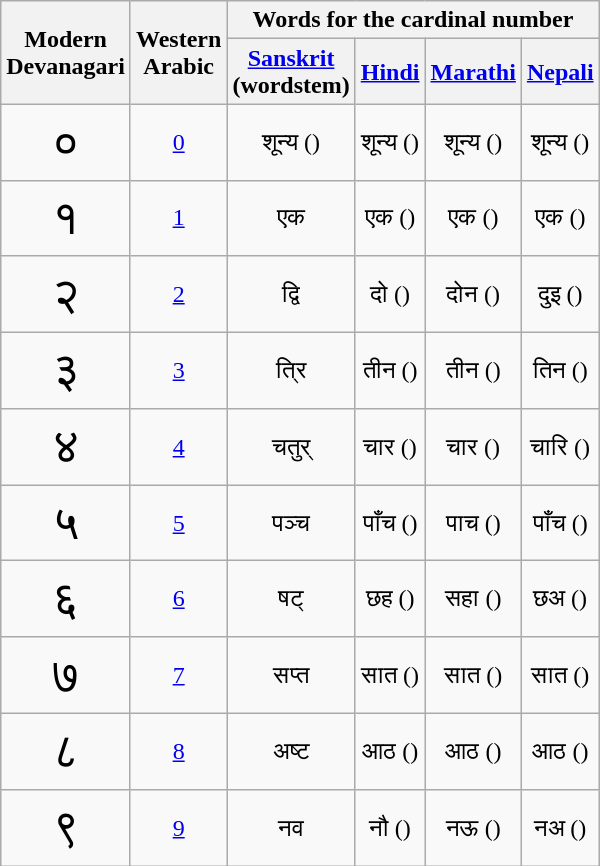<table class=wikitable style="text-align:center;">
<tr>
<th rowspan="2">Modern<br>Devanagari</th>
<th rowspan="2">Western<br>Arabic</th>
<th colspan="4">Words for the cardinal number</th>
</tr>
<tr>
<th><a href='#'>Sanskrit</a><br>(wordstem)</th>
<th><a href='#'>Hindi</a></th>
<th><a href='#'>Marathi</a></th>
<th><a href='#'>Nepali</a></th>
</tr>
<tr>
<td style="font-size:200%">०</td>
<td><a href='#'>0</a></td>
<td>शून्य ()</td>
<td>शून्य ()</td>
<td>शून्य ()</td>
<td>शून्य ()</td>
</tr>
<tr>
<td style="font-size:200%">१</td>
<td><a href='#'>1</a></td>
<td>एक </td>
<td>एक ()</td>
<td>एक ()</td>
<td>एक ()</td>
</tr>
<tr>
<td style="font-size:200%">२</td>
<td><a href='#'>2</a></td>
<td>द्वि </td>
<td>दो ()</td>
<td>दोन ()</td>
<td>दुइ  ()</td>
</tr>
<tr>
<td style="font-size:200%">३</td>
<td><a href='#'>3</a></td>
<td>त्रि </td>
<td>तीन ()</td>
<td>तीन ()</td>
<td>तिन ()</td>
</tr>
<tr>
<td style="font-size:200%">४</td>
<td><a href='#'>4</a></td>
<td>चतुर् </td>
<td>चार ()</td>
<td>चार ()</td>
<td>चारि ()</td>
</tr>
<tr>
<td style="font-size:200%">५</td>
<td><a href='#'>5</a></td>
<td>पञ्च </td>
<td>पाँच ()</td>
<td>पाच ()</td>
<td>पाँच ()</td>
</tr>
<tr>
<td style="font-size:200%">६</td>
<td><a href='#'>6</a></td>
<td>षट् </td>
<td>छह ()</td>
<td>सहा ()</td>
<td>छअ ()</td>
</tr>
<tr>
<td style="font-size:200%">७</td>
<td><a href='#'>7</a></td>
<td>सप्त </td>
<td>सात ()</td>
<td>सात ()</td>
<td>सात ()</td>
</tr>
<tr>
<td style="font-size:200%">८</td>
<td><a href='#'>8</a></td>
<td>अष्ट </td>
<td>आठ ()</td>
<td>आठ ()</td>
<td>आठ ()</td>
</tr>
<tr>
<td style="font-size:200%">९</td>
<td><a href='#'>9</a></td>
<td>नव </td>
<td>नौ ()</td>
<td>नऊ ()</td>
<td>नअ ()</td>
</tr>
</table>
